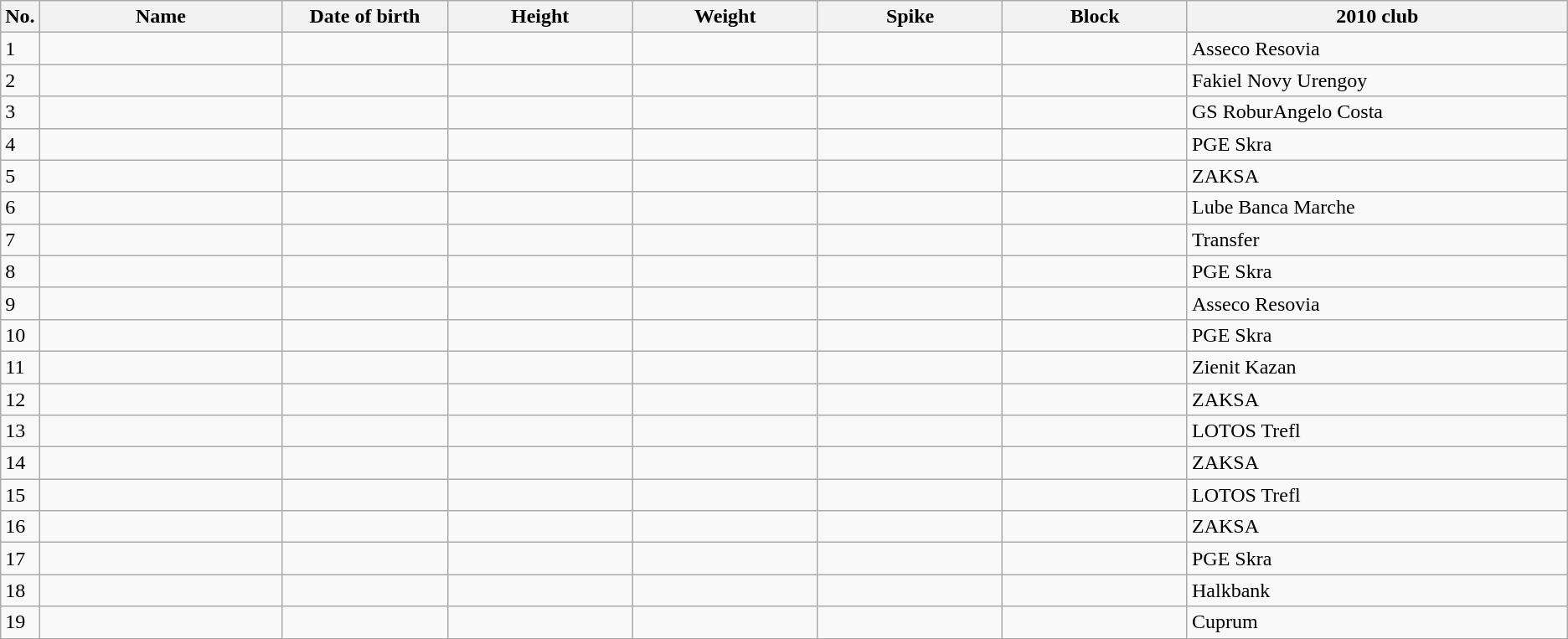<table class="wikitable sortable style=font-size:100%; text-align:center;">
<tr>
<th>No.</th>
<th style=width:12em>Name</th>
<th style=width:8em>Date of birth</th>
<th style=width:9em>Height</th>
<th style=width:9em>Weight</th>
<th style=width:9em>Spike</th>
<th style=width:9em>Block</th>
<th style=width:19em>2010 club</th>
</tr>
<tr>
<td>1</td>
<td align=left></td>
<td align=right></td>
<td></td>
<td></td>
<td></td>
<td></td>
<td align=left>Asseco Resovia</td>
</tr>
<tr>
<td>2</td>
<td align=left></td>
<td align=right></td>
<td></td>
<td></td>
<td></td>
<td></td>
<td align=left>Fakiel Novy Urengoy</td>
</tr>
<tr>
<td>3</td>
<td align=left></td>
<td align=right></td>
<td></td>
<td></td>
<td></td>
<td></td>
<td align=left>GS RoburAngelo Costa</td>
</tr>
<tr>
<td>4</td>
<td align=left></td>
<td align=right></td>
<td></td>
<td></td>
<td></td>
<td></td>
<td align=left>PGE Skra</td>
</tr>
<tr>
<td>5</td>
<td align=left></td>
<td align=right></td>
<td></td>
<td></td>
<td></td>
<td></td>
<td align=left>ZAKSA</td>
</tr>
<tr>
<td>6</td>
<td align=left></td>
<td align=right></td>
<td></td>
<td></td>
<td></td>
<td></td>
<td align=left>Lube Banca Marche</td>
</tr>
<tr>
<td>7</td>
<td align=left></td>
<td align=right></td>
<td></td>
<td></td>
<td></td>
<td></td>
<td align=left>Transfer</td>
</tr>
<tr>
<td>8</td>
<td align=left></td>
<td align=right></td>
<td></td>
<td></td>
<td></td>
<td></td>
<td align=left>PGE Skra</td>
</tr>
<tr>
<td>9</td>
<td align=left></td>
<td align=right></td>
<td></td>
<td></td>
<td></td>
<td></td>
<td align=left>Asseco Resovia</td>
</tr>
<tr>
<td>10</td>
<td align=left></td>
<td align=right></td>
<td></td>
<td></td>
<td></td>
<td></td>
<td align=left>PGE Skra</td>
</tr>
<tr>
<td>11</td>
<td align=left></td>
<td align=right></td>
<td></td>
<td></td>
<td></td>
<td></td>
<td align=left>Zienit Kazan</td>
</tr>
<tr>
<td>12</td>
<td align=left></td>
<td align=right></td>
<td></td>
<td></td>
<td></td>
<td></td>
<td align=left>ZAKSA</td>
</tr>
<tr>
<td>13</td>
<td align=left></td>
<td align=right></td>
<td></td>
<td></td>
<td></td>
<td></td>
<td align=left>LOTOS Trefl</td>
</tr>
<tr>
<td>14</td>
<td align=left></td>
<td align=right></td>
<td></td>
<td></td>
<td></td>
<td></td>
<td align=left>ZAKSA</td>
</tr>
<tr>
<td>15</td>
<td align=left></td>
<td align=right></td>
<td></td>
<td></td>
<td></td>
<td></td>
<td align=left>LOTOS Trefl</td>
</tr>
<tr>
<td>16</td>
<td align=left></td>
<td align=right></td>
<td></td>
<td></td>
<td></td>
<td></td>
<td align=left>ZAKSA</td>
</tr>
<tr>
<td>17</td>
<td align=left></td>
<td align=right></td>
<td></td>
<td></td>
<td></td>
<td></td>
<td align=left>PGE Skra</td>
</tr>
<tr>
<td>18</td>
<td align=left></td>
<td align=right></td>
<td></td>
<td></td>
<td></td>
<td></td>
<td align=left>Halkbank</td>
</tr>
<tr>
<td>19</td>
<td align=left></td>
<td align=right></td>
<td></td>
<td></td>
<td></td>
<td></td>
<td align=left>Cuprum</td>
</tr>
</table>
